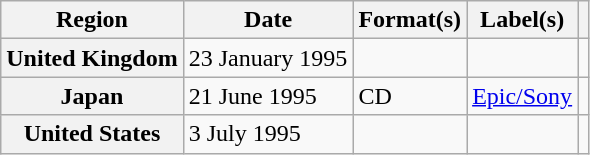<table class="wikitable plainrowheaders">
<tr>
<th scope="col">Region</th>
<th scope="col">Date</th>
<th scope="col">Format(s)</th>
<th scope="col">Label(s)</th>
<th scope="col"></th>
</tr>
<tr>
<th scope="row">United Kingdom</th>
<td>23 January 1995</td>
<td></td>
<td></td>
<td></td>
</tr>
<tr>
<th scope="row">Japan</th>
<td>21 June 1995</td>
<td>CD</td>
<td><a href='#'>Epic/Sony</a></td>
<td></td>
</tr>
<tr>
<th scope="row">United States</th>
<td>3 July 1995</td>
<td></td>
<td></td>
<td></td>
</tr>
</table>
